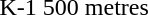<table>
<tr>
<td>K-1 500 metres<br></td>
<td></td>
<td></td>
<td></td>
</tr>
</table>
